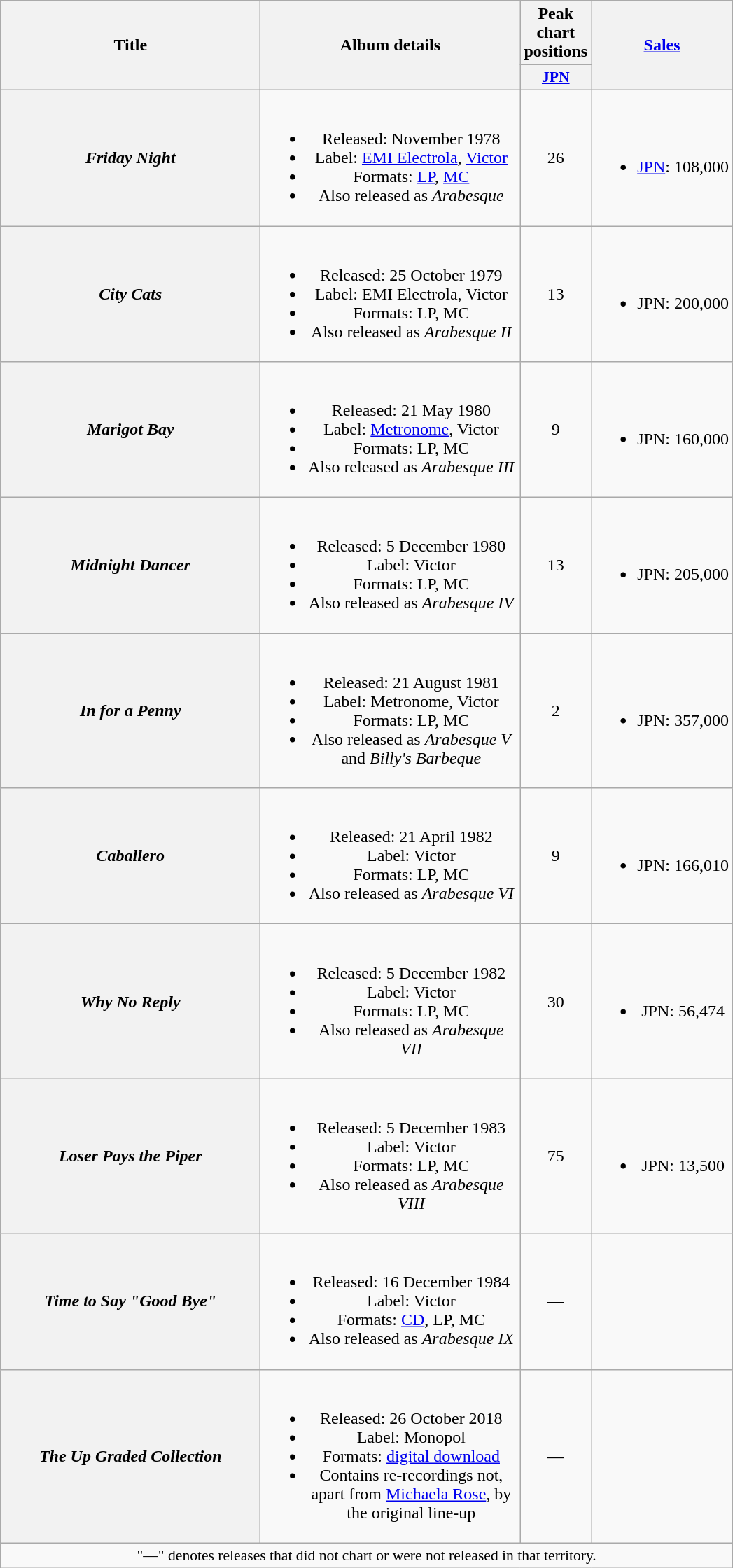<table class="wikitable plainrowheaders" style="text-align:center;">
<tr>
<th rowspan="2" scope="col" style="width:15em;">Title</th>
<th rowspan="2" scope="col" style="width:15em;">Album details</th>
<th>Peak chart positions</th>
<th rowspan="2"><a href='#'>Sales</a></th>
</tr>
<tr>
<th scope="col" style="width:2em;font-size:90%;"><a href='#'>JPN</a><br></th>
</tr>
<tr>
<th scope="row"><em>Friday Night</em></th>
<td><br><ul><li>Released: November 1978</li><li>Label: <a href='#'>EMI Electrola</a>, <a href='#'>Victor</a></li><li>Formats: <a href='#'>LP</a>, <a href='#'>MC</a></li><li>Also released as <em>Arabesque</em></li></ul></td>
<td>26</td>
<td><br><ul><li><a href='#'>JPN</a>: 108,000</li></ul></td>
</tr>
<tr>
<th scope="row"><em>City Cats</em></th>
<td><br><ul><li>Released: 25 October 1979</li><li>Label: EMI Electrola, Victor</li><li>Formats: LP, MC</li><li>Also released as <em>Arabesque II</em></li></ul></td>
<td>13</td>
<td><br><ul><li>JPN: 200,000</li></ul></td>
</tr>
<tr>
<th scope="row"><em>Marigot Bay</em></th>
<td><br><ul><li>Released: 21 May 1980</li><li>Label: <a href='#'>Metronome</a>, Victor</li><li>Formats: LP, MC</li><li>Also released as <em>Arabesque III</em></li></ul></td>
<td>9</td>
<td><br><ul><li>JPN: 160,000</li></ul></td>
</tr>
<tr>
<th scope="row"><em>Midnight Dancer</em></th>
<td><br><ul><li>Released: 5 December 1980</li><li>Label: Victor</li><li>Formats: LP, MC</li><li>Also released as <em>Arabesque IV</em></li></ul></td>
<td>13</td>
<td><br><ul><li>JPN: 205,000</li></ul></td>
</tr>
<tr>
<th scope="row"><em>In for a Penny</em></th>
<td><br><ul><li>Released: 21 August 1981</li><li>Label: Metronome, Victor</li><li>Formats: LP, MC</li><li>Also released as <em>Arabesque V</em> and <em>Billy's Barbeque</em></li></ul></td>
<td>2</td>
<td><br><ul><li>JPN: 357,000</li></ul></td>
</tr>
<tr>
<th scope="row"><em>Caballero</em></th>
<td><br><ul><li>Released: 21 April 1982</li><li>Label: Victor</li><li>Formats: LP, MC</li><li>Also released as <em>Arabesque VI</em></li></ul></td>
<td>9</td>
<td><br><ul><li>JPN: 166,010</li></ul></td>
</tr>
<tr>
<th scope="row"><em>Why No Reply</em></th>
<td><br><ul><li>Released: 5 December 1982</li><li>Label: Victor</li><li>Formats: LP, MC</li><li>Also released as <em>Arabesque VII</em></li></ul></td>
<td>30</td>
<td><br><ul><li>JPN: 56,474</li></ul></td>
</tr>
<tr>
<th scope="row"><em>Loser Pays the Piper</em></th>
<td><br><ul><li>Released: 5 December 1983</li><li>Label: Victor</li><li>Formats: LP, MC</li><li>Also released as <em>Arabesque VIII</em></li></ul></td>
<td>75</td>
<td><br><ul><li>JPN: 13,500</li></ul></td>
</tr>
<tr>
<th scope="row"><em>Time to Say "Good Bye"</em></th>
<td><br><ul><li>Released: 16 December 1984</li><li>Label: Victor</li><li>Formats: <a href='#'>CD</a>, LP, MC</li><li>Also released as <em>Arabesque IX</em></li></ul></td>
<td>—</td>
<td></td>
</tr>
<tr>
<th scope="row"><em>The Up Graded Collection</em></th>
<td><br><ul><li>Released: 26 October 2018</li><li>Label: Monopol</li><li>Formats: <a href='#'>digital download</a></li><li>Contains re-recordings not, apart from <a href='#'>Michaela Rose</a>, by the original line-up</li></ul></td>
<td>—</td>
<td></td>
</tr>
<tr>
<td colspan="4" style="font-size:90%">"—" denotes releases that did not chart or were not released in that territory.</td>
</tr>
</table>
